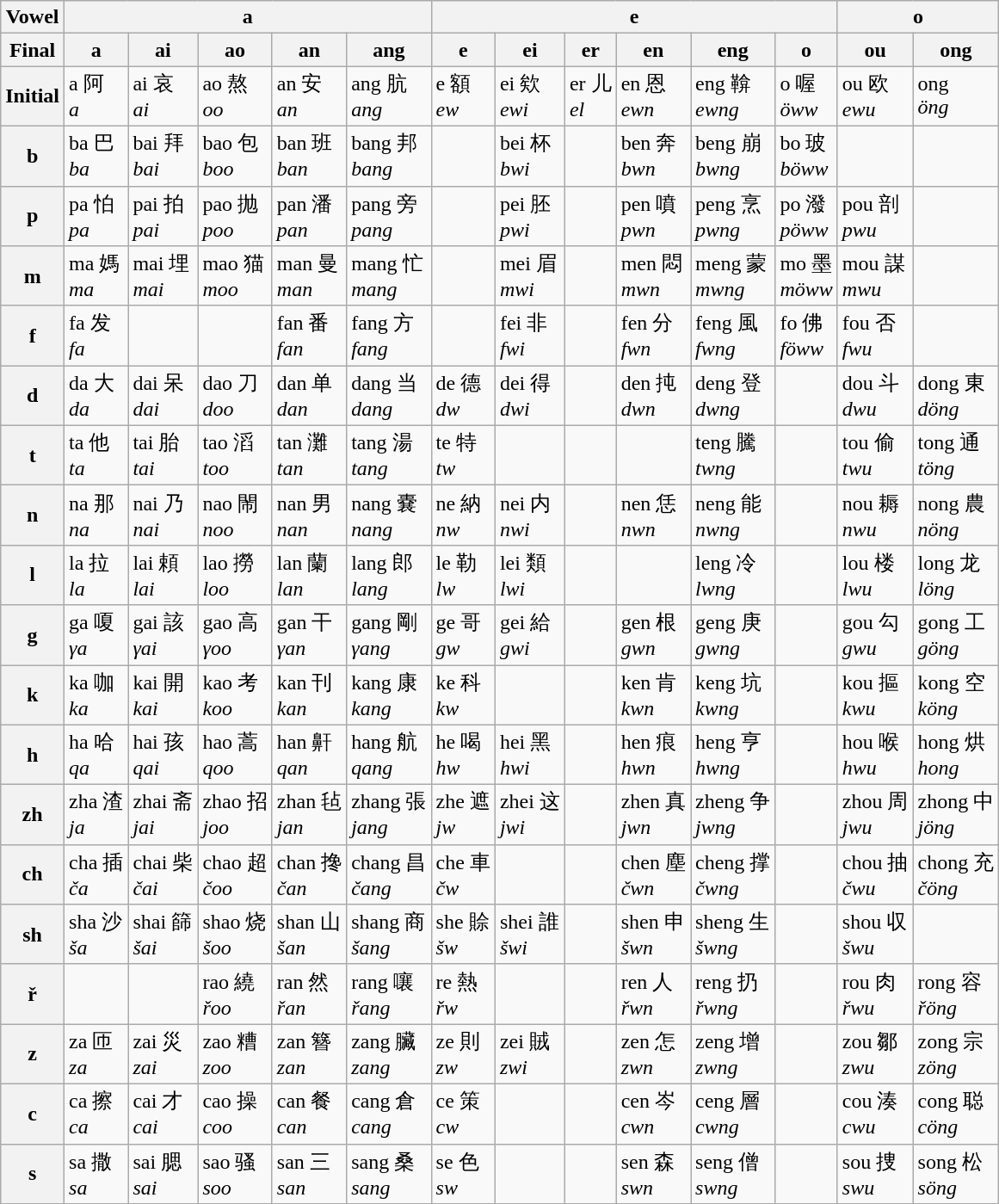<table class="wikitable">
<tr>
<th>Vowel</th>
<th colspan="5">a</th>
<th colspan="6">e</th>
<th colspan="3">o</th>
</tr>
<tr>
<th>Final</th>
<th>a</th>
<th>ai</th>
<th>ao</th>
<th>an</th>
<th>ang</th>
<th>e</th>
<th>ei</th>
<th>er</th>
<th>en</th>
<th>eng</th>
<th>o</th>
<th>ou</th>
<th>ong</th>
</tr>
<tr>
<th>Initial</th>
<td>a 阿<br><em>a</em></td>
<td>ai 哀<br><em>ai</em></td>
<td>ao 熬<br><em>oo</em></td>
<td>an 安<br><em>an</em></td>
<td>ang 肮<br><em>ang</em></td>
<td>e 額<br><em>ew</em></td>
<td>ei 欸<br><em>ewi</em></td>
<td>er 儿<br><em>el</em></td>
<td>en 恩<br><em>ewn</em></td>
<td>eng 鞥<br><em>ewng</em></td>
<td>o 喔<br><em>öww</em></td>
<td>ou 欧<br><em>ewu</em></td>
<td>ong<br><em>öng</em></td>
</tr>
<tr>
<th> b</th>
<td>ba 巴<br><em>ba</em></td>
<td>bai 拜<br><em>bai</em></td>
<td>bao 包<br><em>boo</em></td>
<td>ban 班<br><em>ban</em></td>
<td>bang 邦<br><em>bang</em></td>
<td></td>
<td>bei 杯<br><em>bwi</em></td>
<td></td>
<td>ben 奔<br><em>bwn</em></td>
<td>beng 崩<br><em>bwng</em></td>
<td>bo 玻<br><em>böww</em></td>
<td></td>
<td></td>
</tr>
<tr>
<th> p</th>
<td>pa 怕<br><em>pa</em></td>
<td>pai 拍<br><em>pai</em></td>
<td>pao 抛<br><em>poo</em></td>
<td>pan 潘<br><em>pan</em></td>
<td>pang 旁<br><em>pang</em></td>
<td></td>
<td>pei 胚<br><em>pwi</em></td>
<td></td>
<td>pen 噴<br><em>pwn</em></td>
<td>peng 烹<br><em>pwng</em></td>
<td>po 潑<br><em>pöww</em></td>
<td>pou 剖<br><em>pwu</em></td>
<td></td>
</tr>
<tr>
<th> m</th>
<td>ma 媽<br><em>ma</em></td>
<td>mai 埋<br><em>mai</em></td>
<td>mao 猫<br><em>moo</em></td>
<td>man 曼<br><em>man</em></td>
<td>mang 忙<br><em>mang</em></td>
<td></td>
<td>mei 眉<br><em>mwi</em></td>
<td></td>
<td>men 悶<br><em>mwn</em></td>
<td>meng 蒙<br><em>mwng</em></td>
<td>mo 墨<br><em>möww</em></td>
<td>mou 謀<br><em>mwu</em></td>
<td></td>
</tr>
<tr>
<th> f</th>
<td>fa 发<br><em>fa</em></td>
<td></td>
<td></td>
<td>fan 番<br><em>fan</em></td>
<td>fang 方<br><em>fang</em></td>
<td></td>
<td>fei 非<br><em>fwi</em></td>
<td></td>
<td>fen 分<br><em>fwn</em></td>
<td>feng 風<br><em>fwng</em></td>
<td>fo 佛<br><em>föww</em></td>
<td>fou 否<br><em>fwu</em></td>
<td></td>
</tr>
<tr>
<th> d</th>
<td>da 大<br><em>da</em></td>
<td>dai 呆<br><em>dai</em></td>
<td>dao 刀<br><em>doo</em></td>
<td>dan 单<br><em>dan</em></td>
<td>dang 当<br><em>dang</em></td>
<td>de 德<br><em>dw</em></td>
<td>dei 得<br><em>dwi</em></td>
<td></td>
<td>den 扽<br><em>dwn</em></td>
<td>deng 登<br><em>dwng</em></td>
<td></td>
<td>dou 斗<br><em>dwu</em></td>
<td>dong 東<br><em>döng</em></td>
</tr>
<tr>
<th> t</th>
<td>ta 他<br><em>ta</em></td>
<td>tai 胎<br><em>tai</em></td>
<td>tao 滔<br><em>too</em></td>
<td>tan 灘<br><em>tan</em></td>
<td>tang 湯<br><em>tang</em></td>
<td>te 特<br><em>tw</em></td>
<td></td>
<td></td>
<td></td>
<td>teng 騰<br><em>twng</em></td>
<td></td>
<td>tou 偷<br><em>twu</em></td>
<td>tong 通<br><em>töng</em></td>
</tr>
<tr>
<th> n</th>
<td>na 那<br><em>na</em></td>
<td>nai 乃<br><em>nai</em></td>
<td>nao 閙<br><em>noo</em></td>
<td>nan 男<br><em>nan</em></td>
<td>nang 嚢<br><em>nang</em></td>
<td>ne 納<br><em>nw</em></td>
<td>nei 内<br><em>nwi</em></td>
<td></td>
<td>nen 恁<br><em>nwn</em></td>
<td>neng 能<br><em>nwng</em></td>
<td></td>
<td>nou 耨<br><em>nwu</em></td>
<td>nong 農<br><em>nöng</em></td>
</tr>
<tr>
<th> l</th>
<td>la 拉<br><em>la</em></td>
<td>lai 頼<br><em>lai</em></td>
<td>lao 撈<br><em>loo</em></td>
<td>lan 蘭<br><em>lan</em></td>
<td>lang 郎<br><em>lang</em></td>
<td>le 勒<br><em>lw</em></td>
<td>lei 類<br><em>lwi</em></td>
<td></td>
<td></td>
<td>leng 冷<br><em>lwng</em></td>
<td></td>
<td>lou 楼<br><em>lwu</em></td>
<td>long 龙<br><em>löng</em></td>
</tr>
<tr>
<th> g</th>
<td>ga 嗄<br><em>γa</em></td>
<td>gai 該<br><em>γai</em></td>
<td>gao 高<br><em>γoo</em></td>
<td>gan 干<br><em>γan</em></td>
<td>gang 剛<br><em>γang</em></td>
<td>ge 哥<br><em>gw</em></td>
<td>gei 給<br><em>gwi</em></td>
<td></td>
<td>gen 根<br><em>gwn</em></td>
<td>geng 庚<br><em>gwng</em></td>
<td></td>
<td>gou 勾<br><em>gwu</em></td>
<td>gong 工<br><em>göng</em></td>
</tr>
<tr>
<th> k</th>
<td>ka 咖<br><em>ka</em></td>
<td>kai 開<br><em>kai</em></td>
<td>kao 考<br><em>koo</em></td>
<td>kan 刊<br><em>kan</em></td>
<td>kang 康<br><em>kang</em></td>
<td>ke 科<br><em>kw</em></td>
<td></td>
<td></td>
<td>ken 肯<br><em>kwn</em></td>
<td>keng 坑<br><em>kwng</em></td>
<td></td>
<td>kou 摳<br><em>kwu</em></td>
<td>kong 空<br><em>köng</em></td>
</tr>
<tr>
<th> h</th>
<td>ha 哈<br><em>qa</em></td>
<td>hai 孩<br><em>qai</em></td>
<td>hao 蒿<br><em>qoo</em></td>
<td>han 鼾<br><em>qan</em></td>
<td>hang 航<br><em>qang</em></td>
<td>he 喝<br><em>hw</em></td>
<td>hei 黑<br><em>hwi</em></td>
<td></td>
<td>hen 痕<br><em>hwn</em></td>
<td>heng 亨<br><em>hwng</em></td>
<td></td>
<td>hou 喉<br><em>hwu</em></td>
<td>hong 烘<br><em>hong</em></td>
</tr>
<tr>
<th> zh</th>
<td>zha 渣<br><em>ja</em></td>
<td>zhai 斋<br><em>jai</em></td>
<td>zhao 招<br><em>joo</em></td>
<td>zhan 毡<br><em>jan</em></td>
<td>zhang 張<br><em>jang</em></td>
<td>zhe 遮<br><em>jw</em></td>
<td>zhei 这<br><em>jwi</em></td>
<td></td>
<td>zhen 真<br><em>jwn</em></td>
<td>zheng 争<br><em>jwng</em></td>
<td></td>
<td>zhou 周<br><em>jwu</em></td>
<td>zhong 中<br><em>jöng</em></td>
</tr>
<tr>
<th> ch</th>
<td>cha 插<br><em>ča</em></td>
<td>chai 柴<br><em>čai</em></td>
<td>chao 超<br><em>čoo</em></td>
<td>chan 搀<br><em>čan</em></td>
<td>chang 昌<br><em>čang</em></td>
<td>che 車<br><em>čw</em></td>
<td></td>
<td></td>
<td>chen 塵<br><em>čwn</em></td>
<td>cheng 撑<br><em>čwng</em></td>
<td></td>
<td>chou 抽<br><em>čwu</em></td>
<td>chong 充<br><em>čöng</em></td>
</tr>
<tr>
<th>sh</th>
<td>sha 沙<br><em>ša</em></td>
<td>shai 篩<br><em>šai</em></td>
<td>shao 烧<br><em>šoo</em></td>
<td>shan 山<br><em>šan</em></td>
<td>shang 商<br><em>šang</em></td>
<td>she 賒<br><em>šw</em></td>
<td>shei 誰<br><em>šwi</em></td>
<td></td>
<td>shen 申<br><em>šwn</em></td>
<td>sheng 生<br><em>šwng</em></td>
<td></td>
<td>shou 収<br><em>šwu</em></td>
<td></td>
</tr>
<tr>
<th> ř</th>
<td></td>
<td></td>
<td>rao 繞<br><em>řoo</em></td>
<td>ran 然<br><em>řan</em></td>
<td>rang 嚷<br><em>řang</em></td>
<td>re 熱<br><em>řw</em></td>
<td></td>
<td></td>
<td>ren 人<br><em>řwn</em></td>
<td>reng 扔<br><em>řwng</em></td>
<td></td>
<td>rou 肉<br><em>řwu</em></td>
<td>rong 容<br><em>řöng</em></td>
</tr>
<tr>
<th>z</th>
<td>za 匝<br><em>za</em></td>
<td>zai 災<br><em>zai</em></td>
<td>zao 糟<br><em>zoo</em></td>
<td>zan 簪<br><em>zan</em></td>
<td>zang 臟<br><em>zang</em></td>
<td>ze 則<br><em>zw</em></td>
<td>zei 賊<br><em>zwi</em></td>
<td></td>
<td>zen 怎<br><em>zwn</em></td>
<td>zeng 增<br><em>zwng</em></td>
<td></td>
<td>zou 鄒<br><em>zwu</em></td>
<td>zong 宗<br><em>zöng</em></td>
</tr>
<tr>
<th>c</th>
<td>ca 擦<br><em>ca</em></td>
<td>cai 才<br><em>cai</em></td>
<td>cao 操<br><em>coo</em></td>
<td>can 餐<br><em>can</em></td>
<td>cang 倉<br><em>cang</em></td>
<td>ce 策<br><em>cw</em></td>
<td></td>
<td></td>
<td>cen 岑<br><em>cwn</em></td>
<td>ceng 層<br><em>cwng</em></td>
<td></td>
<td>cou 湊<br><em>cwu</em></td>
<td>cong 聪<br><em>cöng</em></td>
</tr>
<tr>
<th>s</th>
<td>sa 撒<br><em>sa</em></td>
<td>sai 腮<br><em>sai</em></td>
<td>sao 骚<br><em>soo</em></td>
<td>san 三<br><em>san</em></td>
<td>sang 桑<br><em>sang</em></td>
<td>se 色<br><em>sw</em></td>
<td></td>
<td></td>
<td>sen 森<br><em>swn</em></td>
<td>seng 僧<br><em>swng</em></td>
<td></td>
<td>sou 捜<br><em>swu</em></td>
<td>song 松<br><em>söng</em></td>
</tr>
</table>
